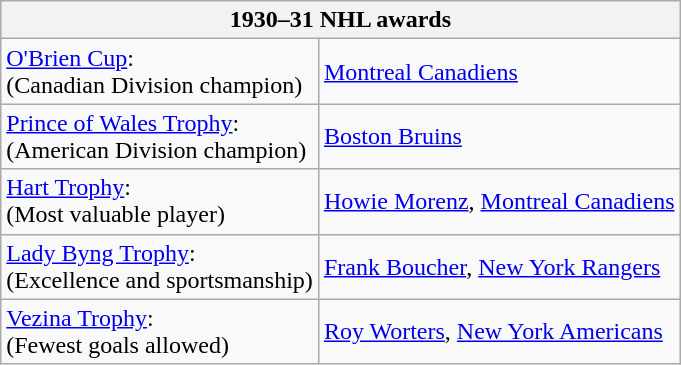<table class="wikitable">
<tr>
<th bgcolor="#DDDDDD" colspan="2">1930–31 NHL awards</th>
</tr>
<tr>
<td><a href='#'>O'Brien Cup</a>:<br>(Canadian Division champion)</td>
<td><a href='#'>Montreal Canadiens</a></td>
</tr>
<tr>
<td><a href='#'>Prince of Wales Trophy</a>:<br>(American Division champion)</td>
<td><a href='#'>Boston Bruins</a></td>
</tr>
<tr>
<td><a href='#'>Hart Trophy</a>:<br>(Most valuable player)</td>
<td><a href='#'>Howie Morenz</a>, <a href='#'>Montreal Canadiens</a></td>
</tr>
<tr>
<td><a href='#'>Lady Byng Trophy</a>:<br>(Excellence and sportsmanship)</td>
<td><a href='#'>Frank Boucher</a>, <a href='#'>New York Rangers</a></td>
</tr>
<tr>
<td><a href='#'>Vezina Trophy</a>:<br>(Fewest goals allowed)</td>
<td><a href='#'>Roy Worters</a>, <a href='#'>New York Americans</a></td>
</tr>
</table>
